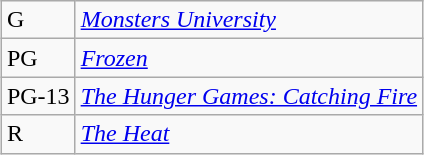<table class="wikitable sortable" style="margin:auto; margin:auto;">
<tr>
<td>G</td>
<td><em><a href='#'>Monsters University</a></em></td>
</tr>
<tr>
<td>PG</td>
<td><em><a href='#'>Frozen</a></em></td>
</tr>
<tr>
<td>PG-13</td>
<td><em><a href='#'>The Hunger Games: Catching Fire</a></em></td>
</tr>
<tr>
<td>R</td>
<td><em><a href='#'>The Heat</a></em></td>
</tr>
</table>
